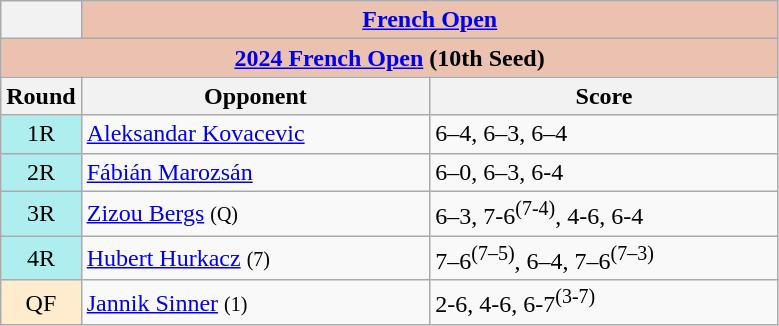<table class="wikitable collapsible collapsed">
<tr>
<th></th>
<th colspan=2 style="background:#ebc2af;"><a href='#'>French Open</a></th>
</tr>
<tr>
<th colspan=3 style="background:#ebc2af;"><a href='#'>2024 French Open</a> (10th Seed)</th>
</tr>
<tr>
<th>Round</th>
<th width=225>Opponent</th>
<th width=225>Score</th>
</tr>
<tr>
<td style="text-align:center;background:#afeeee;">1R</td>
<td> <a href='#'>Aleksandar Kovacevic</a></td>
<td>6–4, 6–3, 6–4</td>
</tr>
<tr>
<td style="text-align:center;background:#afeeee;">2R</td>
<td> <a href='#'>Fábián Marozsán</a></td>
<td>6–0, 6–3, 6-4</td>
</tr>
<tr>
<td style="text-align:center;background:#afeeee;">3R</td>
<td> <a href='#'>Zizou Bergs</a> <small>(Q)</small></td>
<td>6–3, 7-6<sup>(7-4)</sup>, 4-6, 6-4</td>
</tr>
<tr>
<td style="text-align:center;background:#afeeee;">4R</td>
<td> <a href='#'>Hubert Hurkacz</a> <small>(7)</small></td>
<td>7–6<sup>(7–5)</sup>, 6–4, 7–6<sup>(7–3)</sup></td>
</tr>
<tr>
<td style="text-align:center;background:#ffebcd;">QF</td>
<td> <a href='#'>Jannik Sinner</a> <small>(1)</small></td>
<td>2-6, 4-6, 6-7<sup>(3-7)</sup></td>
</tr>
</table>
